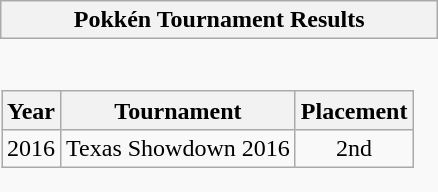<table class="wikitable collapsible autocollapse" style="border:none">
<tr>
<th scope="col">Pokkén Tournament Results</th>
</tr>
<tr>
<td style="padding:0;border:none"><br><table class="wikitable" style="text-align:center">
<tr>
<th>Year</th>
<th>Tournament</th>
<th>Placement</th>
</tr>
<tr>
<td>2016</td>
<td>Texas Showdown 2016</td>
<td>2nd</td>
</tr>
</table>
</td>
</tr>
</table>
